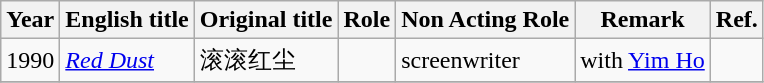<table class="wikitable sortable">
<tr>
<th>Year</th>
<th>English title</th>
<th>Original title</th>
<th>Role</th>
<th>Non Acting Role</th>
<th>Remark</th>
<th>Ref.</th>
</tr>
<tr>
<td>1990</td>
<td><em><a href='#'>Red Dust</a></em></td>
<td>滚滚红尘</td>
<td></td>
<td>screenwriter</td>
<td>with <a href='#'>Yim Ho</a></td>
<td></td>
</tr>
<tr>
</tr>
</table>
